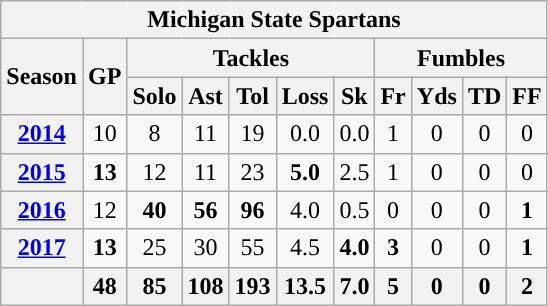<table class="wikitable" style="text-align:center;">
<tr>
<th colspan="16">Michigan State Spartans</th>
</tr>
<tr>
<th rowspan="2">Season</th>
<th rowspan="2">GP</th>
<th colspan="5">Tackles</th>
<th colspan="4">Fumbles</th>
</tr>
<tr>
<th>Solo</th>
<th>Ast</th>
<th>Tol</th>
<th>Loss</th>
<th>Sk</th>
<th>Fr</th>
<th>Yds</th>
<th>TD</th>
<th>FF</th>
</tr>
<tr>
<th><a href='#'>2014</a></th>
<td>10</td>
<td>8</td>
<td>11</td>
<td>19</td>
<td>0.0</td>
<td>0.0</td>
<td>1</td>
<td>0</td>
<td>0</td>
<td>0</td>
</tr>
<tr>
<th><a href='#'>2015</a></th>
<td><strong>13</strong></td>
<td>12</td>
<td>11</td>
<td>23</td>
<td><strong>5.0</strong></td>
<td>2.5</td>
<td>1</td>
<td>0</td>
<td>0</td>
<td>0</td>
</tr>
<tr>
<th><a href='#'>2016</a></th>
<td>12</td>
<td><strong>40</strong></td>
<td><strong>56</strong></td>
<td><strong>96</strong></td>
<td>4.0</td>
<td>0.5</td>
<td>0</td>
<td>0</td>
<td>0</td>
<td><strong>1</strong></td>
</tr>
<tr>
<th><a href='#'>2017</a></th>
<td><strong>13</strong></td>
<td>25</td>
<td>30</td>
<td>55</td>
<td>4.5</td>
<td><strong>4.0</strong></td>
<td><strong>3</strong></td>
<td>0</td>
<td>0</td>
<td><strong>1</strong></td>
</tr>
<tr>
<th></th>
<th>48</th>
<th>85</th>
<th>108</th>
<th>193</th>
<th>13.5</th>
<th>7.0</th>
<th>5</th>
<th>0</th>
<th>0</th>
<th>2</th>
</tr>
</table>
